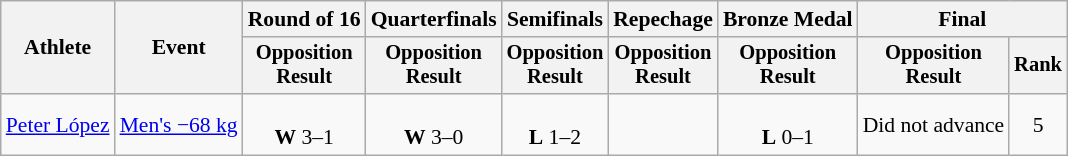<table class="wikitable" style="font-size:90%">
<tr>
<th rowspan="2">Athlete</th>
<th rowspan="2">Event</th>
<th>Round of 16</th>
<th>Quarterfinals</th>
<th>Semifinals</th>
<th>Repechage</th>
<th>Bronze Medal</th>
<th colspan=2>Final</th>
</tr>
<tr style="font-size:95%">
<th>Opposition<br>Result</th>
<th>Opposition<br>Result</th>
<th>Opposition<br>Result</th>
<th>Opposition<br>Result</th>
<th>Opposition<br>Result</th>
<th>Opposition<br>Result</th>
<th>Rank</th>
</tr>
<tr align=center>
<td align=left><a href='#'>Peter López</a></td>
<td align=left><a href='#'>Men's −68 kg</a></td>
<td><br><strong>W</strong> 3–1</td>
<td><br><strong>W</strong> 3–0</td>
<td><br><strong>L</strong> 1–2</td>
<td></td>
<td align=center><br><strong>L</strong> 0–1</td>
<td>Did not advance</td>
<td>5</td>
</tr>
</table>
